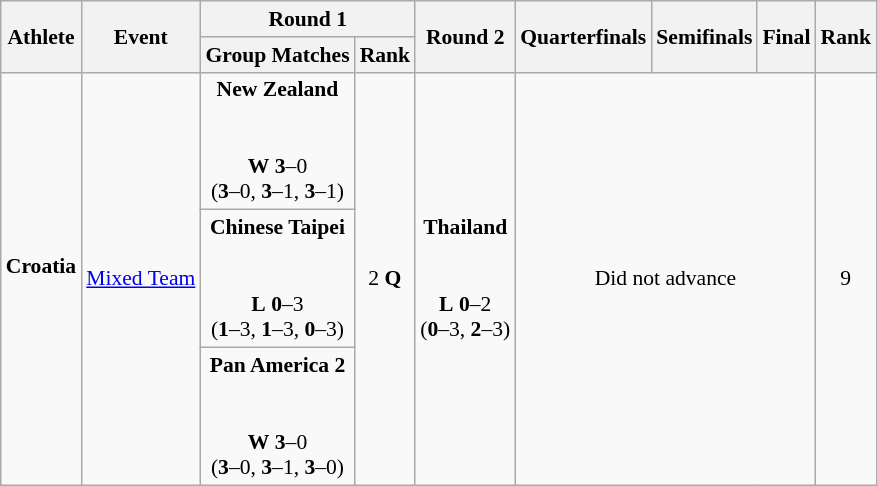<table class="wikitable" border="1" style="font-size:90%">
<tr>
<th rowspan=2>Athlete</th>
<th rowspan=2>Event</th>
<th colspan=2>Round 1</th>
<th rowspan=2>Round 2</th>
<th rowspan=2>Quarterfinals</th>
<th rowspan=2>Semifinals</th>
<th rowspan=2>Final</th>
<th rowspan=2>Rank</th>
</tr>
<tr>
<th>Group Matches</th>
<th>Rank</th>
</tr>
<tr>
<td rowspan=3><strong>Croatia</strong><br><br></td>
<td rowspan=3><a href='#'>Mixed Team</a></td>
<td align=center><strong>New Zealand</strong><br><br><br> <strong>W</strong> <strong>3</strong>–0 <br> (<strong>3</strong>–0, <strong>3</strong>–1, <strong>3</strong>–1)</td>
<td rowspan=3 align=center>2 <strong>Q</strong></td>
<td align=center rowspan=3><strong>Thailand</strong><br><br><br> <strong>L</strong> <strong>0</strong>–2 <br> (<strong>0</strong>–3, <strong>2</strong>–3)</td>
<td rowspan=3 colspan=3 align=center>Did not advance</td>
<td rowspan=3 align=center>9</td>
</tr>
<tr>
<td align=center><strong>Chinese Taipei</strong><br><br><br> <strong>L</strong> <strong>0</strong>–3 <br> (<strong>1</strong>–3, <strong>1</strong>–3, <strong>0</strong>–3)</td>
</tr>
<tr>
<td align=center><strong>Pan America 2</strong><br><br><br> <strong>W</strong> <strong>3</strong>–0 <br> (<strong>3</strong>–0, <strong>3</strong>–1, <strong>3</strong>–0)</td>
</tr>
</table>
